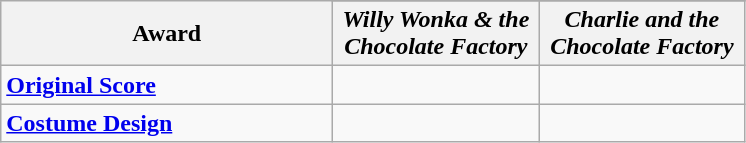<table class="wikitable" style="margin:left;">
<tr>
<th style="width:214px;" rowspan="2">Award</th>
</tr>
<tr>
<th style="width:130px;"><em>Willy Wonka & the Chocolate Factory</em></th>
<th style="width:130px;"><em>Charlie and the Chocolate Factory</em></th>
</tr>
<tr>
<td><strong><a href='#'>Original Score</a></strong></td>
<td></td>
<td></td>
</tr>
<tr>
<td><strong><a href='#'>Costume Design</a></strong></td>
<td></td>
<td></td>
</tr>
</table>
